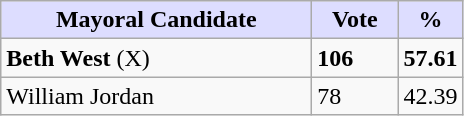<table class="wikitable">
<tr>
<th style="background:#ddf; width:200px;">Mayoral Candidate</th>
<th style="background:#ddf; width:50px;">Vote</th>
<th style="background:#ddf; width:30px;">%</th>
</tr>
<tr>
<td><strong>Beth West</strong> (X)</td>
<td><strong>106</strong></td>
<td><strong>57.61</strong></td>
</tr>
<tr>
<td>William Jordan</td>
<td>78</td>
<td>42.39</td>
</tr>
</table>
